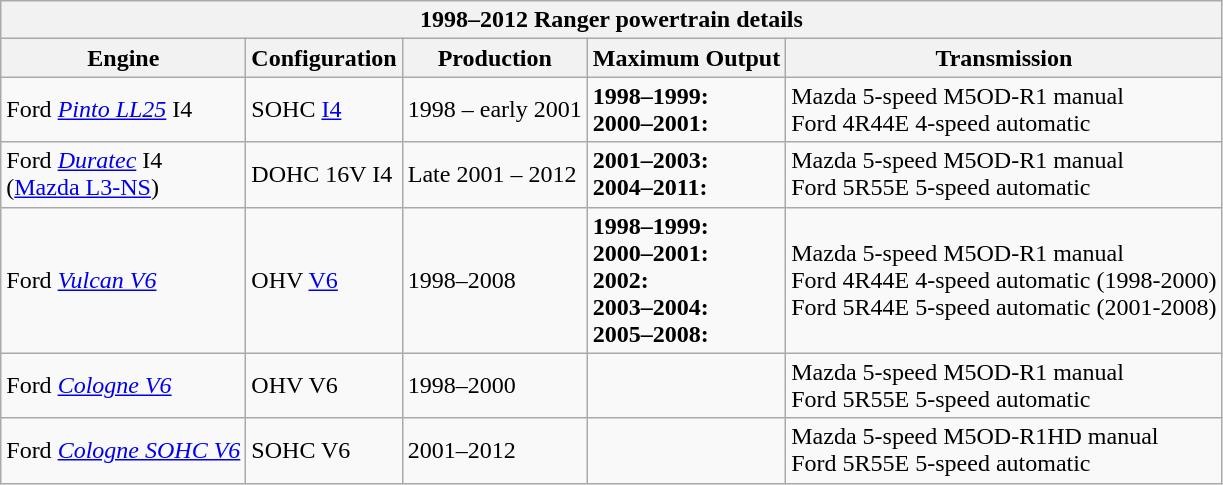<table class="wikitable">
<tr>
<th colspan="5">1998–2012 Ranger powertrain details</th>
</tr>
<tr>
<th>Engine</th>
<th>Configuration</th>
<th>Production</th>
<th>Maximum Output</th>
<th>Transmission</th>
</tr>
<tr>
<td>Ford <em><a href='#'>Pinto LL25</a></em> I4</td>
<td> SOHC <a href='#'>I4</a></td>
<td>1998 – early 2001</td>
<td><strong>1998–1999:</strong>  <br><strong>2000–2001:</strong>  </td>
<td>Mazda 5-speed M5OD-R1 manual<br>Ford 4R44E 4-speed automatic</td>
</tr>
<tr>
<td>Ford <em><a href='#'>Duratec</a></em> I4<br>(<a href='#'>Mazda L3-NS</a>)</td>
<td> DOHC 16V I4</td>
<td>Late 2001 – 2012</td>
<td><strong>2001–2003:</strong>  <br><strong>2004–2011:</strong>  </td>
<td>Mazda 5-speed M5OD-R1 manual<br>Ford 5R55E 5-speed automatic</td>
</tr>
<tr>
<td>Ford <a href='#'><em>Vulcan V6</em></a></td>
<td> OHV <a href='#'>V6</a></td>
<td>1998–2008</td>
<td><strong>1998–1999:</strong> <br><strong>2000–2001:</strong> <br><strong>2002:</strong>  <br><strong>2003–2004:</strong>  <br><strong>2005–2008:</strong>  </td>
<td>Mazda 5-speed M5OD-R1 manual<br>Ford 4R44E 4-speed automatic (1998-2000)<br>Ford 5R44E 5-speed automatic (2001-2008)</td>
</tr>
<tr>
<td>Ford <a href='#'><em>Cologne V6</em></a></td>
<td> OHV V6</td>
<td>1998–2000</td>
<td> </td>
<td>Mazda 5-speed M5OD-R1 manual<br>Ford 5R55E 5-speed automatic</td>
</tr>
<tr>
<td>Ford <em><a href='#'>Cologne SOHC V6</a></em></td>
<td> SOHC V6</td>
<td>2001–2012</td>
<td> </td>
<td>Mazda 5-speed M5OD-R1HD manual<br>Ford 5R55E 5-speed automatic</td>
</tr>
</table>
